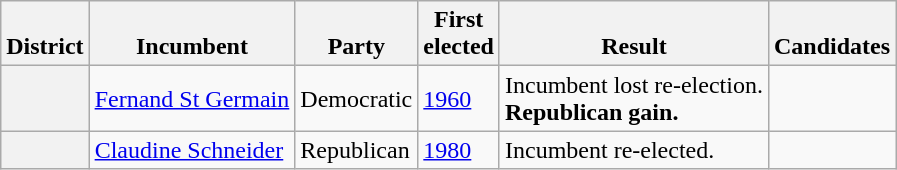<table class=wikitable>
<tr valign=bottom>
<th>District</th>
<th>Incumbent</th>
<th>Party</th>
<th>First<br>elected</th>
<th>Result</th>
<th>Candidates</th>
</tr>
<tr>
<th></th>
<td><a href='#'>Fernand St Germain</a></td>
<td>Democratic</td>
<td><a href='#'>1960</a></td>
<td>Incumbent lost re-election.<br><strong>Republican gain.</strong></td>
<td nowrap></td>
</tr>
<tr>
<th></th>
<td><a href='#'>Claudine Schneider</a></td>
<td>Republican</td>
<td><a href='#'>1980</a></td>
<td>Incumbent re-elected.</td>
<td nowrap></td>
</tr>
</table>
